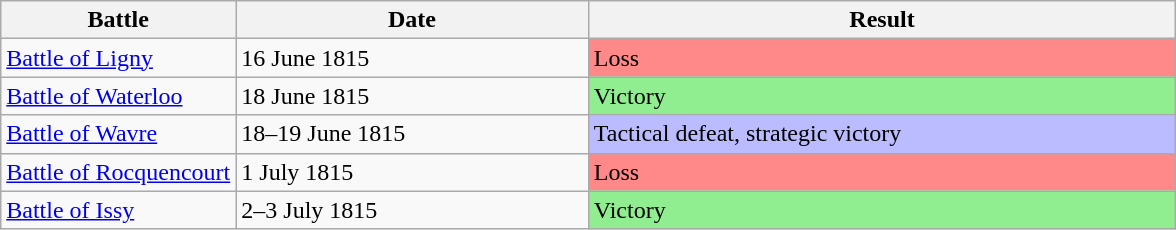<table class="wikitable">
<tr>
<th>Battle</th>
<th>Date</th>
<th>Result</th>
</tr>
<tr>
<td width="20%"><a href='#'>Battle of Ligny</a></td>
<td width="30%">16 June 1815</td>
<td width="50%" style="background:#F88">Loss</td>
</tr>
<tr>
<td><a href='#'>Battle of Waterloo</a></td>
<td>18 June 1815</td>
<td style="background:lightgreen">Victory</td>
</tr>
<tr>
<td><a href='#'>Battle of Wavre</a></td>
<td>18–19 June 1815</td>
<td style="background:#BBF">Tactical defeat, strategic victory</td>
</tr>
<tr>
<td><a href='#'>Battle of Rocquencourt</a></td>
<td>1 July 1815</td>
<td style="background:#F88">Loss</td>
</tr>
<tr>
<td><a href='#'>Battle of Issy</a></td>
<td>2–3 July 1815</td>
<td style="background:lightgreen">Victory</td>
</tr>
</table>
